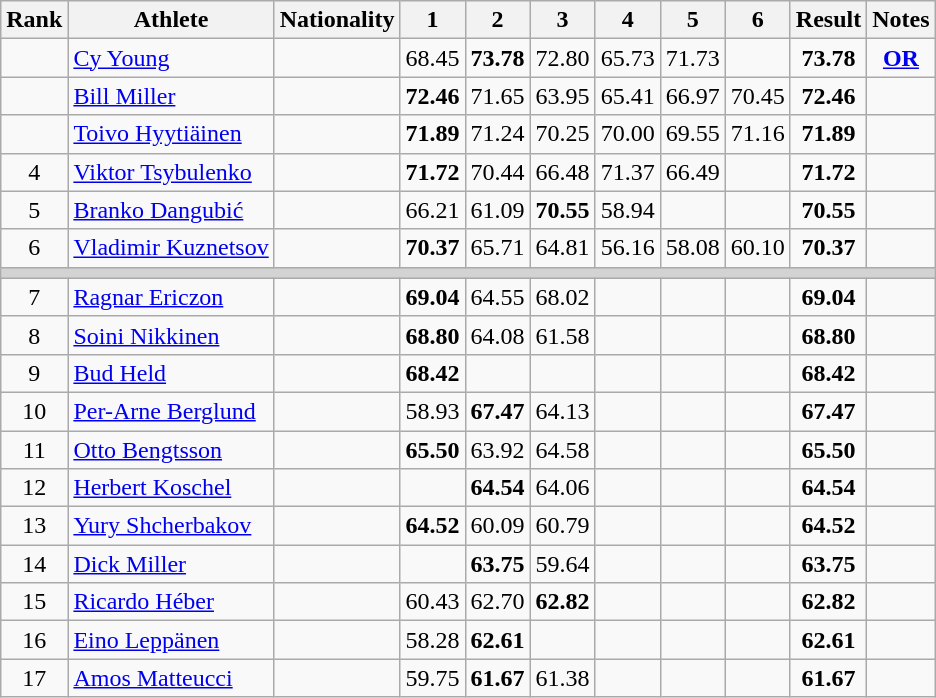<table class="wikitable sortable" style="text-align:center">
<tr>
<th>Rank</th>
<th>Athlete</th>
<th>Nationality</th>
<th>1</th>
<th>2</th>
<th>3</th>
<th>4</th>
<th>5</th>
<th>6</th>
<th>Result</th>
<th>Notes</th>
</tr>
<tr>
<td></td>
<td align="left"><a href='#'>Cy Young</a></td>
<td align=left></td>
<td>68.45</td>
<td><strong>73.78</strong></td>
<td>72.80</td>
<td>65.73</td>
<td>71.73</td>
<td></td>
<td><strong>73.78</strong></td>
<td><strong><a href='#'>OR</a></strong></td>
</tr>
<tr>
<td></td>
<td align="left"><a href='#'>Bill Miller</a></td>
<td align=left></td>
<td><strong>72.46</strong></td>
<td>71.65</td>
<td>63.95</td>
<td>65.41</td>
<td>66.97</td>
<td>70.45</td>
<td><strong>72.46</strong></td>
<td></td>
</tr>
<tr>
<td></td>
<td align="left"><a href='#'>Toivo Hyytiäinen</a></td>
<td align="left"></td>
<td><strong>71.89</strong></td>
<td>71.24</td>
<td>70.25</td>
<td>70.00</td>
<td>69.55</td>
<td>71.16</td>
<td><strong>71.89</strong></td>
<td></td>
</tr>
<tr>
<td>4</td>
<td align="left"><a href='#'>Viktor Tsybulenko</a></td>
<td align="left"></td>
<td><strong>71.72</strong></td>
<td>70.44</td>
<td>66.48</td>
<td>71.37</td>
<td>66.49</td>
<td></td>
<td><strong>71.72</strong></td>
<td></td>
</tr>
<tr>
<td>5</td>
<td align="left"><a href='#'>Branko Dangubić</a></td>
<td align=left></td>
<td>66.21</td>
<td>61.09</td>
<td><strong>70.55</strong></td>
<td>58.94</td>
<td></td>
<td></td>
<td><strong>70.55</strong></td>
<td></td>
</tr>
<tr>
<td>6</td>
<td align="left"><a href='#'>Vladimir Kuznetsov</a></td>
<td align=left></td>
<td><strong>70.37</strong></td>
<td>65.71</td>
<td>64.81</td>
<td>56.16</td>
<td>58.08</td>
<td>60.10</td>
<td><strong>70.37</strong></td>
<td></td>
</tr>
<tr>
<td colspan=11 bgcolor=lightgray></td>
</tr>
<tr>
<td>7</td>
<td align="left"><a href='#'>Ragnar Ericzon</a></td>
<td align=left></td>
<td><strong>69.04</strong></td>
<td>64.55</td>
<td>68.02</td>
<td></td>
<td></td>
<td></td>
<td><strong>69.04</strong></td>
<td></td>
</tr>
<tr>
<td>8</td>
<td align="left"><a href='#'>Soini Nikkinen</a></td>
<td align=left></td>
<td><strong>68.80</strong></td>
<td>64.08</td>
<td>61.58</td>
<td></td>
<td></td>
<td></td>
<td><strong>68.80</strong></td>
<td></td>
</tr>
<tr>
<td>9</td>
<td align="left"><a href='#'>Bud Held</a></td>
<td align=left></td>
<td><strong>68.42</strong></td>
<td></td>
<td></td>
<td></td>
<td></td>
<td></td>
<td><strong>68.42</strong></td>
<td></td>
</tr>
<tr>
<td>10</td>
<td align="left"><a href='#'>Per-Arne Berglund</a></td>
<td align="left"></td>
<td>58.93</td>
<td><strong>67.47</strong></td>
<td>64.13</td>
<td></td>
<td></td>
<td></td>
<td><strong>67.47</strong></td>
<td></td>
</tr>
<tr>
<td>11</td>
<td align="left"><a href='#'>Otto Bengtsson</a></td>
<td align=left></td>
<td><strong>65.50</strong></td>
<td>63.92</td>
<td>64.58</td>
<td></td>
<td></td>
<td></td>
<td><strong>65.50</strong></td>
<td></td>
</tr>
<tr>
<td>12</td>
<td align="left"><a href='#'>Herbert Koschel</a></td>
<td align=left></td>
<td></td>
<td><strong>64.54</strong></td>
<td>64.06</td>
<td></td>
<td></td>
<td></td>
<td><strong>64.54</strong></td>
<td></td>
</tr>
<tr>
<td>13</td>
<td align="left"><a href='#'>Yury Shcherbakov</a></td>
<td align=left></td>
<td><strong>64.52</strong></td>
<td>60.09</td>
<td>60.79</td>
<td></td>
<td></td>
<td></td>
<td><strong>64.52</strong></td>
<td></td>
</tr>
<tr>
<td>14</td>
<td align="left"><a href='#'>Dick Miller</a></td>
<td align=left></td>
<td></td>
<td><strong>63.75</strong></td>
<td>59.64</td>
<td></td>
<td></td>
<td></td>
<td><strong>63.75</strong></td>
<td></td>
</tr>
<tr>
<td>15</td>
<td align="left"><a href='#'>Ricardo Héber</a></td>
<td align=left></td>
<td>60.43</td>
<td>62.70</td>
<td><strong>62.82</strong></td>
<td></td>
<td></td>
<td></td>
<td><strong>62.82</strong></td>
<td></td>
</tr>
<tr>
<td>16</td>
<td align="left"><a href='#'>Eino Leppänen</a></td>
<td align=left></td>
<td>58.28</td>
<td><strong>62.61</strong></td>
<td></td>
<td></td>
<td></td>
<td></td>
<td><strong>62.61</strong></td>
<td></td>
</tr>
<tr>
<td>17</td>
<td align="left"><a href='#'>Amos Matteucci</a></td>
<td align=left></td>
<td>59.75</td>
<td><strong>61.67</strong></td>
<td>61.38</td>
<td></td>
<td></td>
<td></td>
<td><strong>61.67</strong></td>
<td></td>
</tr>
</table>
